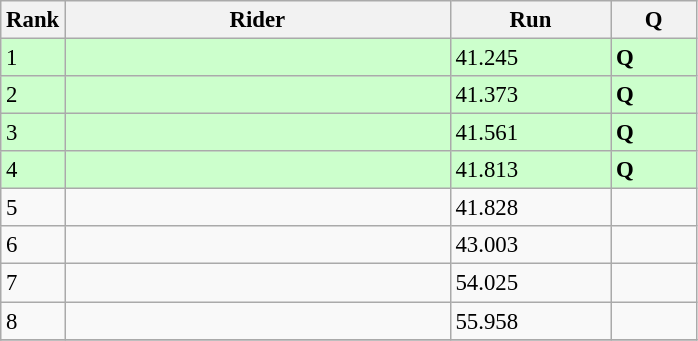<table class="wikitable" style="font-size:95%" style="text-align:center">
<tr>
<th>Rank</th>
<th width=250>Rider</th>
<th width=100>Run</th>
<th width=50>Q</th>
</tr>
<tr bgcolor=ccffcc>
<td>1</td>
<td align=left></td>
<td>41.245</td>
<td><strong>Q</strong></td>
</tr>
<tr bgcolor=ccffcc>
<td>2</td>
<td align=left></td>
<td>41.373</td>
<td><strong>Q</strong></td>
</tr>
<tr bgcolor=ccffcc>
<td>3</td>
<td align=left></td>
<td>41.561</td>
<td><strong>Q</strong></td>
</tr>
<tr bgcolor=ccffcc>
<td>4</td>
<td align=left></td>
<td>41.813</td>
<td><strong>Q</strong></td>
</tr>
<tr>
<td>5</td>
<td align=left></td>
<td>41.828</td>
<td></td>
</tr>
<tr>
<td>6</td>
<td align=left></td>
<td>43.003</td>
<td></td>
</tr>
<tr>
<td>7</td>
<td align=left></td>
<td>54.025</td>
<td></td>
</tr>
<tr>
<td>8</td>
<td align=left></td>
<td>55.958</td>
<td></td>
</tr>
<tr>
</tr>
</table>
